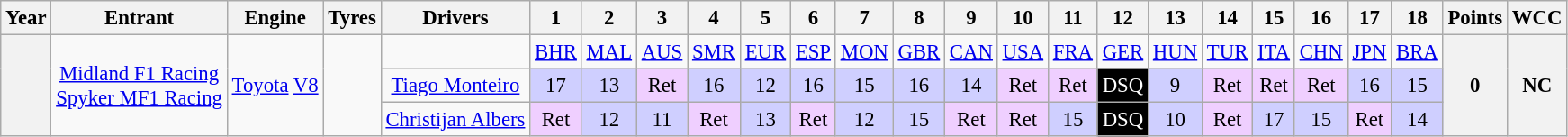<table class="wikitable" style="text-align:center; font-size:95%">
<tr>
<th>Year</th>
<th>Entrant</th>
<th>Engine</th>
<th>Tyres</th>
<th>Drivers</th>
<th>1</th>
<th>2</th>
<th>3</th>
<th>4</th>
<th>5</th>
<th>6</th>
<th>7</th>
<th>8</th>
<th>9</th>
<th>10</th>
<th>11</th>
<th>12</th>
<th>13</th>
<th>14</th>
<th>15</th>
<th>16</th>
<th>17</th>
<th>18</th>
<th>Points</th>
<th>WCC</th>
</tr>
<tr>
<th rowspan="3"></th>
<td rowspan="3"><a href='#'>Midland F1 Racing</a><br><a href='#'>Spyker MF1 Racing</a></td>
<td rowspan="3"><a href='#'>Toyota</a> <a href='#'>V8</a></td>
<td rowspan="3"></td>
<td></td>
<td><a href='#'>BHR</a></td>
<td><a href='#'>MAL</a></td>
<td><a href='#'>AUS</a></td>
<td><a href='#'>SMR</a></td>
<td><a href='#'>EUR</a></td>
<td><a href='#'>ESP</a></td>
<td><a href='#'>MON</a></td>
<td><a href='#'>GBR</a></td>
<td><a href='#'>CAN</a></td>
<td><a href='#'>USA</a></td>
<td><a href='#'>FRA</a></td>
<td><a href='#'>GER</a></td>
<td><a href='#'>HUN</a></td>
<td><a href='#'>TUR</a></td>
<td><a href='#'>ITA</a></td>
<td><a href='#'>CHN</a></td>
<td><a href='#'>JPN</a></td>
<td><a href='#'>BRA</a></td>
<th rowspan="3">0</th>
<th rowspan="3">NC</th>
</tr>
<tr>
<td> <a href='#'>Tiago Monteiro</a></td>
<td style="background:#CFCFFF;">17</td>
<td style="background:#CFCFFF;">13</td>
<td style="background:#EFCFFF;">Ret</td>
<td style="background:#CFCFFF;">16</td>
<td style="background:#CFCFFF;">12</td>
<td style="background:#CFCFFF;">16</td>
<td style="background:#CFCFFF;">15</td>
<td style="background:#CFCFFF;">16</td>
<td style="background:#CFCFFF;">14</td>
<td style="background:#EFCFFF;">Ret</td>
<td style="background:#EFCFFF;">Ret</td>
<td style="background:#000000; color:white">DSQ</td>
<td style="background:#CFCFFF;">9</td>
<td style="background:#EFCFFF;">Ret</td>
<td style="background:#EFCFFF;">Ret</td>
<td style="background:#EFCFFF;">Ret</td>
<td style="background:#CFCFFF;">16</td>
<td style="background:#CFCFFF;">15</td>
</tr>
<tr>
<td> <a href='#'>Christijan Albers</a></td>
<td style="background:#EFCFFF;">Ret</td>
<td style="background:#CFCFFF;">12</td>
<td style="background:#CFCFFF;">11</td>
<td style="background:#EFCFFF;">Ret</td>
<td style="background:#CFCFFF;">13</td>
<td style="background:#EFCFFF;">Ret</td>
<td style="background:#CFCFFF;">12</td>
<td style="background:#CFCFFF;">15</td>
<td style="background:#EFCFFF;">Ret</td>
<td style="background:#EFCFFF;">Ret</td>
<td style="background:#CFCFFF;">15</td>
<td style="background:#000000; color:white">DSQ</td>
<td style="background:#CFCFFF;">10</td>
<td style="background:#EFCFFF;">Ret</td>
<td style="background:#CFCFFF;">17</td>
<td style="background:#CFCFFF;">15</td>
<td style="background:#EFCFFF;">Ret</td>
<td style="background:#CFCFFF;">14</td>
</tr>
</table>
